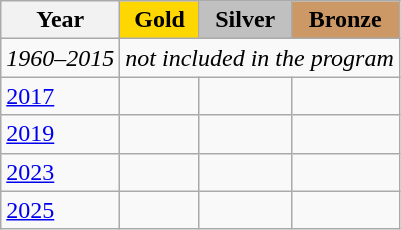<table class="wikitable">
<tr>
<th>Year</th>
<td align=center bgcolor=gold><strong>Gold</strong></td>
<td align=center bgcolor=silver><strong>Silver</strong></td>
<td align=center bgcolor=cc9966><strong>Bronze</strong></td>
</tr>
<tr>
<td><em>1960–2015</em></td>
<td colspan=3 align=center><em>not included in the program</em></td>
</tr>
<tr>
<td><a href='#'>2017</a></td>
<td></td>
<td></td>
<td></td>
</tr>
<tr>
<td><a href='#'>2019</a></td>
<td></td>
<td></td>
<td></td>
</tr>
<tr>
<td><a href='#'>2023</a></td>
<td></td>
<td></td>
<td></td>
</tr>
<tr>
<td><a href='#'>2025</a></td>
<td></td>
<td></td>
<td></td>
</tr>
</table>
